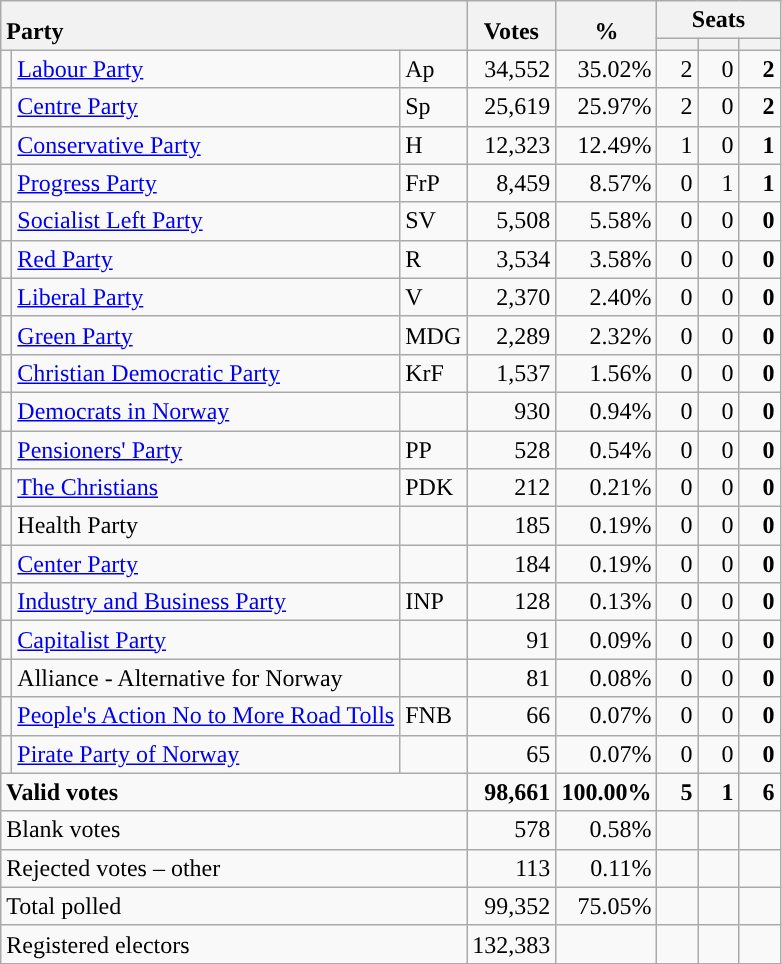<table class="wikitable" border="1" style="text-align:right;">
<tr>
<th style="text-align:left;" valign=bottom rowspan=2 colspan=3>Party</th>
<th align=center valign=bottom rowspan=2 width="50">Votes</th>
<th align=center valign=bottom rowspan=2 width="50">%</th>
<th colspan=3>Seats</th>
</tr>
<tr>
<th align=center valign=bottom width="20"><small></small></th>
<th align=center valign=bottom width="20"><small><a href='#'></a></small></th>
<th align=center valign=bottom width="20"><small></small></th>
</tr>
<tr>
<td style="color:inherit;background:"></td>
<td align=left><a href='#'>Labour Party</a></td>
<td align=left>Ap</td>
<td>34,552</td>
<td>35.02%</td>
<td>2</td>
<td>0</td>
<td><strong>2</strong></td>
</tr>
<tr>
<td style="color:inherit;background:"></td>
<td align=left><a href='#'>Centre Party</a></td>
<td align=left>Sp</td>
<td>25,619</td>
<td>25.97%</td>
<td>2</td>
<td>0</td>
<td><strong>2</strong></td>
</tr>
<tr>
<td style="color:inherit;background:"></td>
<td align=left><a href='#'>Conservative Party</a></td>
<td align=left>H</td>
<td>12,323</td>
<td>12.49%</td>
<td>1</td>
<td>0</td>
<td><strong>1</strong></td>
</tr>
<tr>
<td style="color:inherit;background:"></td>
<td align=left><a href='#'>Progress Party</a></td>
<td align=left>FrP</td>
<td>8,459</td>
<td>8.57%</td>
<td>0</td>
<td>1</td>
<td><strong>1</strong></td>
</tr>
<tr>
<td style="color:inherit;background:"></td>
<td align=left><a href='#'>Socialist Left Party</a></td>
<td align=left>SV</td>
<td>5,508</td>
<td>5.58%</td>
<td>0</td>
<td>0</td>
<td><strong>0</strong></td>
</tr>
<tr>
<td style="color:inherit;background:"></td>
<td align=left><a href='#'>Red Party</a></td>
<td align=left>R</td>
<td>3,534</td>
<td>3.58%</td>
<td>0</td>
<td>0</td>
<td><strong>0</strong></td>
</tr>
<tr>
<td style="color:inherit;background:"></td>
<td align=left><a href='#'>Liberal Party</a></td>
<td align=left>V</td>
<td>2,370</td>
<td>2.40%</td>
<td>0</td>
<td>0</td>
<td><strong>0</strong></td>
</tr>
<tr>
<td style="color:inherit;background:"></td>
<td align=left><a href='#'>Green Party</a></td>
<td align=left>MDG</td>
<td>2,289</td>
<td>2.32%</td>
<td>0</td>
<td>0</td>
<td><strong>0</strong></td>
</tr>
<tr>
<td style="color:inherit;background:"></td>
<td align=left><a href='#'>Christian Democratic Party</a></td>
<td align=left>KrF</td>
<td>1,537</td>
<td>1.56%</td>
<td>0</td>
<td>0</td>
<td><strong>0</strong></td>
</tr>
<tr>
<td style="color:inherit;background:"></td>
<td align=left><a href='#'>Democrats in Norway</a></td>
<td align=left></td>
<td>930</td>
<td>0.94%</td>
<td>0</td>
<td>0</td>
<td><strong>0</strong></td>
</tr>
<tr>
<td style="color:inherit;background:"></td>
<td align=left><a href='#'>Pensioners' Party</a></td>
<td align=left>PP</td>
<td>528</td>
<td>0.54%</td>
<td>0</td>
<td>0</td>
<td><strong>0</strong></td>
</tr>
<tr>
<td style="color:inherit;background:"></td>
<td align=left><a href='#'>The Christians</a></td>
<td align=left>PDK</td>
<td>212</td>
<td>0.21%</td>
<td>0</td>
<td>0</td>
<td><strong>0</strong></td>
</tr>
<tr>
<td></td>
<td align=left>Health Party</td>
<td align=left></td>
<td>185</td>
<td>0.19%</td>
<td>0</td>
<td>0</td>
<td><strong>0</strong></td>
</tr>
<tr>
<td style="color:inherit;background:"></td>
<td align=left><a href='#'>Center Party</a></td>
<td align=left></td>
<td>184</td>
<td>0.19%</td>
<td>0</td>
<td>0</td>
<td><strong>0</strong></td>
</tr>
<tr>
<td style="color:inherit;background:"></td>
<td align=left><a href='#'>Industry and Business Party</a></td>
<td align=left>INP</td>
<td>128</td>
<td>0.13%</td>
<td>0</td>
<td>0</td>
<td><strong>0</strong></td>
</tr>
<tr>
<td style="color:inherit;background:"></td>
<td align=left><a href='#'>Capitalist Party</a></td>
<td align=left></td>
<td>91</td>
<td>0.09%</td>
<td>0</td>
<td>0</td>
<td><strong>0</strong></td>
</tr>
<tr>
<td></td>
<td align=left>Alliance - Alternative for Norway</td>
<td align=left></td>
<td>81</td>
<td>0.08%</td>
<td>0</td>
<td>0</td>
<td><strong>0</strong></td>
</tr>
<tr>
<td style="color:inherit;background:"></td>
<td align=left><a href='#'>People's Action No to More Road Tolls</a></td>
<td align=left>FNB</td>
<td>66</td>
<td>0.07%</td>
<td>0</td>
<td>0</td>
<td><strong>0</strong></td>
</tr>
<tr>
<td style="color:inherit;background:"></td>
<td align=left><a href='#'>Pirate Party of Norway</a></td>
<td align=left></td>
<td>65</td>
<td>0.07%</td>
<td>0</td>
<td>0</td>
<td><strong>0</strong></td>
</tr>
<tr style="font-weight:bold">
<td align=left colspan=3>Valid votes</td>
<td>98,661</td>
<td>100.00%</td>
<td>5</td>
<td>1</td>
<td>6</td>
</tr>
<tr>
<td align=left colspan=3>Blank votes</td>
<td>578</td>
<td>0.58%</td>
<td></td>
<td></td>
<td></td>
</tr>
<tr>
<td align=left colspan=3>Rejected votes – other</td>
<td>113</td>
<td>0.11%</td>
<td></td>
<td></td>
<td></td>
</tr>
<tr>
<td align=left colspan=3>Total polled</td>
<td>99,352</td>
<td>75.05%</td>
<td></td>
<td></td>
<td></td>
</tr>
<tr>
<td align=left colspan=3>Registered electors</td>
<td>132,383</td>
<td></td>
<td></td>
<td></td>
<td></td>
</tr>
</table>
